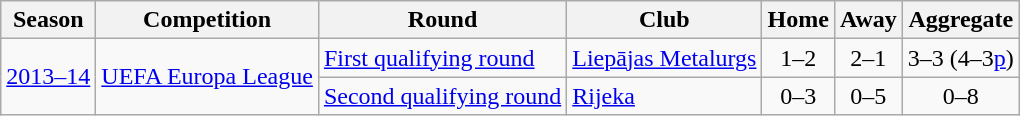<table class="wikitable">
<tr>
<th>Season</th>
<th>Competition</th>
<th>Round</th>
<th>Club</th>
<th>Home</th>
<th>Away</th>
<th>Aggregate</th>
</tr>
<tr>
<td rowspan="2"><a href='#'>2013–14</a></td>
<td rowspan="2"><a href='#'>UEFA Europa League</a></td>
<td><a href='#'>First qualifying round</a></td>
<td> <a href='#'>Liepājas Metalurgs</a></td>
<td style="text-align:center">1–2</td>
<td style="text-align:center">2–1</td>
<td style="text-align:center">3–3 (4–3<a href='#'>p</a>)</td>
</tr>
<tr>
<td><a href='#'>Second qualifying round</a></td>
<td> <a href='#'>Rijeka</a></td>
<td style="text-align:center">0–3</td>
<td style="text-align:center">0–5</td>
<td style="text-align:center">0–8</td>
</tr>
</table>
